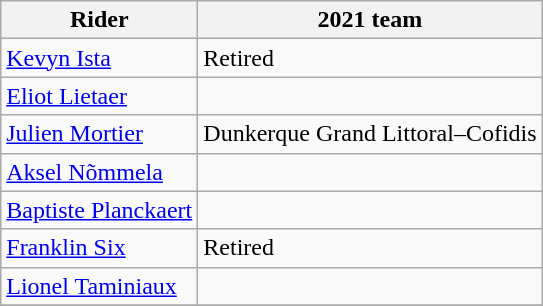<table class="wikitable">
<tr>
<th>Rider</th>
<th>2021 team</th>
</tr>
<tr>
<td><a href='#'>Kevyn Ista</a></td>
<td>Retired</td>
</tr>
<tr>
<td><a href='#'>Eliot Lietaer</a></td>
<td></td>
</tr>
<tr>
<td><a href='#'>Julien Mortier</a></td>
<td>Dunkerque Grand Littoral–Cofidis</td>
</tr>
<tr>
<td><a href='#'>Aksel Nõmmela</a></td>
<td></td>
</tr>
<tr>
<td><a href='#'>Baptiste Planckaert</a></td>
<td></td>
</tr>
<tr>
<td><a href='#'>Franklin Six</a></td>
<td>Retired</td>
</tr>
<tr>
<td><a href='#'>Lionel Taminiaux</a></td>
<td></td>
</tr>
<tr>
</tr>
</table>
